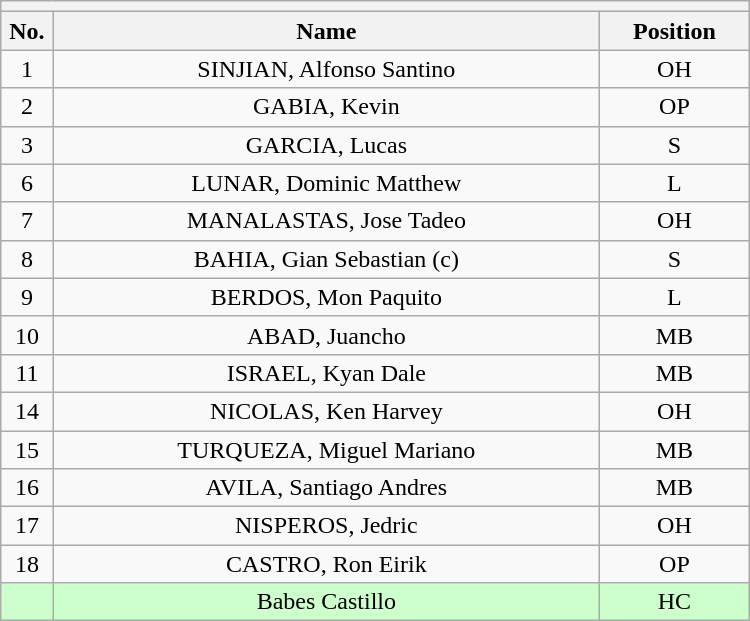<table class="wikitable mw-collapsible mw-collapsed" style="text-align:center; width:500px; border:none">
<tr>
<th style="text-align:center" colspan="3"></th>
</tr>
<tr>
<th style="width:7%">No.</th>
<th>Name</th>
<th style="width:20%">Position</th>
</tr>
<tr>
<td>1</td>
<td>SINJIAN, Alfonso Santino</td>
<td>OH</td>
</tr>
<tr>
<td>2</td>
<td>GABIA, Kevin</td>
<td>OP</td>
</tr>
<tr>
<td>3</td>
<td>GARCIA, Lucas</td>
<td>S</td>
</tr>
<tr>
<td>6</td>
<td>LUNAR, Dominic Matthew</td>
<td>L</td>
</tr>
<tr>
<td>7</td>
<td>MANALASTAS, Jose Tadeo</td>
<td>OH</td>
</tr>
<tr>
<td>8</td>
<td>BAHIA, Gian Sebastian (c)</td>
<td>S</td>
</tr>
<tr>
<td>9</td>
<td>BERDOS, Mon Paquito</td>
<td>L</td>
</tr>
<tr>
<td>10</td>
<td>ABAD, Juancho</td>
<td>MB</td>
</tr>
<tr>
<td>11</td>
<td>ISRAEL, Kyan Dale</td>
<td>MB</td>
</tr>
<tr>
<td>14</td>
<td>NICOLAS, Ken Harvey</td>
<td>OH</td>
</tr>
<tr>
<td>15</td>
<td>TURQUEZA, Miguel Mariano</td>
<td>MB</td>
</tr>
<tr>
<td>16</td>
<td>AVILA, Santiago Andres</td>
<td>MB</td>
</tr>
<tr>
<td>17</td>
<td>NISPEROS, Jedric</td>
<td>OH</td>
</tr>
<tr>
<td>18</td>
<td>CASTRO, Ron Eirik</td>
<td>OP</td>
</tr>
<tr bgcolor=#CCFFCC>
<td></td>
<td>Babes Castillo</td>
<td>HC</td>
</tr>
</table>
